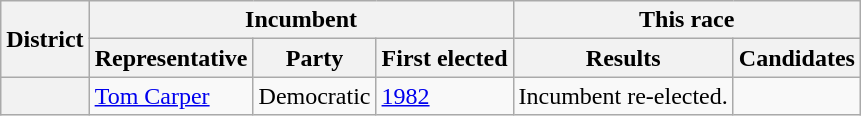<table class=wikitable>
<tr>
<th rowspan=2>District</th>
<th colspan=3>Incumbent</th>
<th colspan=2>This race</th>
</tr>
<tr>
<th>Representative</th>
<th>Party</th>
<th>First elected</th>
<th>Results</th>
<th>Candidates</th>
</tr>
<tr>
<th></th>
<td><a href='#'>Tom Carper</a></td>
<td>Democratic</td>
<td><a href='#'>1982</a></td>
<td>Incumbent re-elected.</td>
<td nowrap></td>
</tr>
</table>
